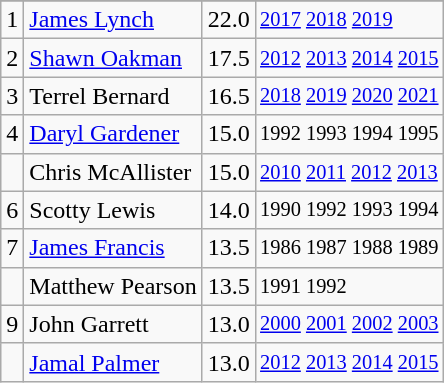<table class="wikitable">
<tr>
</tr>
<tr>
<td>1</td>
<td><a href='#'>James Lynch</a></td>
<td>22.0</td>
<td style="font-size:85%;"><a href='#'>2017</a> <a href='#'>2018</a> <a href='#'>2019</a></td>
</tr>
<tr>
<td>2</td>
<td><a href='#'>Shawn Oakman</a></td>
<td>17.5</td>
<td style="font-size:85%;"><a href='#'>2012</a> <a href='#'>2013</a> <a href='#'>2014</a> <a href='#'>2015</a></td>
</tr>
<tr>
<td>3</td>
<td>Terrel Bernard</td>
<td>16.5</td>
<td style="font-size:85%;"><a href='#'>2018</a> <a href='#'>2019</a> <a href='#'>2020</a> <a href='#'>2021</a></td>
</tr>
<tr>
<td>4</td>
<td><a href='#'>Daryl Gardener</a></td>
<td>15.0</td>
<td style="font-size:85%;">1992 1993 1994 1995</td>
</tr>
<tr>
<td></td>
<td>Chris McAllister</td>
<td>15.0</td>
<td style="font-size:85%;"><a href='#'>2010</a> <a href='#'>2011</a> <a href='#'>2012</a> <a href='#'>2013</a></td>
</tr>
<tr>
<td>6</td>
<td>Scotty Lewis</td>
<td>14.0</td>
<td style="font-size:85%;">1990 1992 1993 1994</td>
</tr>
<tr>
<td>7</td>
<td><a href='#'>James Francis</a></td>
<td>13.5</td>
<td style="font-size:85%;">1986 1987 1988 1989</td>
</tr>
<tr>
<td></td>
<td>Matthew Pearson</td>
<td>13.5</td>
<td style="font-size:85%;">1991 1992</td>
</tr>
<tr>
<td>9</td>
<td>John Garrett</td>
<td>13.0</td>
<td style="font-size:85%;"><a href='#'>2000</a> <a href='#'>2001</a> <a href='#'>2002</a> <a href='#'>2003</a></td>
</tr>
<tr>
<td></td>
<td><a href='#'>Jamal Palmer</a></td>
<td>13.0</td>
<td style="font-size:85%;"><a href='#'>2012</a> <a href='#'>2013</a> <a href='#'>2014</a> <a href='#'>2015</a></td>
</tr>
</table>
